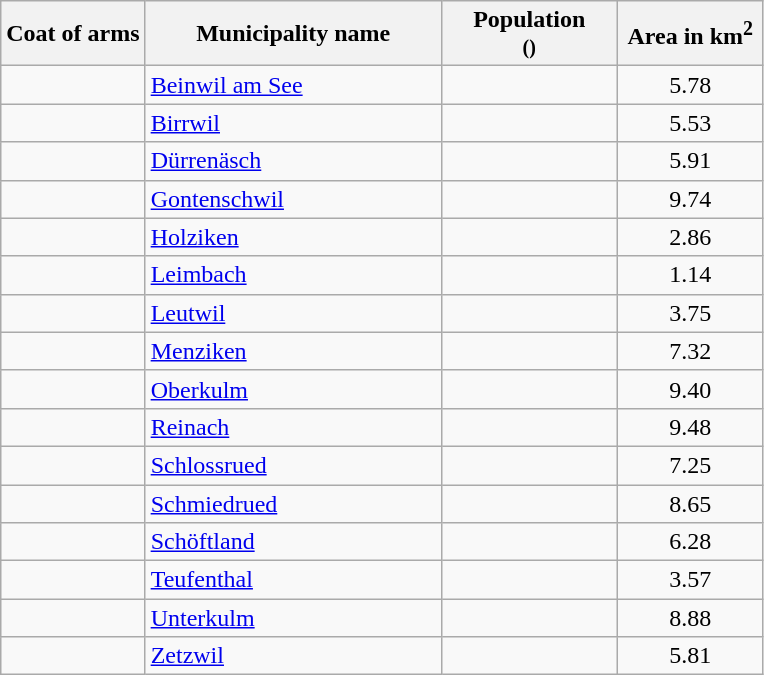<table class="wikitable">
<tr>
<th>Coat of arms</th>
<th width="190">Municipality name</th>
<th width="110">Population<br><small>()</small></th>
<th width="90">Area in km<sup>2</sup></th>
</tr>
<tr>
<td align="center"></td>
<td><a href='#'>Beinwil am See</a></td>
<td align="center"></td>
<td align="center">5.78</td>
</tr>
<tr>
<td align="center"></td>
<td><a href='#'>Birrwil</a></td>
<td align="center"></td>
<td align="center">5.53</td>
</tr>
<tr>
<td align="center"></td>
<td><a href='#'>Dürrenäsch</a></td>
<td align="center"></td>
<td align="center">5.91</td>
</tr>
<tr>
<td align="center"></td>
<td><a href='#'>Gontenschwil</a></td>
<td align="center"></td>
<td align="center">9.74</td>
</tr>
<tr>
<td align="center"></td>
<td><a href='#'>Holziken</a></td>
<td align="center"></td>
<td align="center">2.86</td>
</tr>
<tr>
<td align="center"></td>
<td><a href='#'>Leimbach</a></td>
<td align="center"></td>
<td align="center">1.14</td>
</tr>
<tr>
<td align="center"></td>
<td><a href='#'>Leutwil</a></td>
<td align="center"></td>
<td align="center">3.75</td>
</tr>
<tr>
<td align="center"></td>
<td><a href='#'>Menziken</a></td>
<td align="center"></td>
<td align="center">7.32</td>
</tr>
<tr>
<td align="center"></td>
<td><a href='#'>Oberkulm</a></td>
<td align="center"></td>
<td align="center">9.40</td>
</tr>
<tr>
<td align="center"></td>
<td><a href='#'>Reinach</a></td>
<td align="center"></td>
<td align="center">9.48</td>
</tr>
<tr>
<td align="center"></td>
<td><a href='#'>Schlossrued</a></td>
<td align="center"></td>
<td align="center">7.25</td>
</tr>
<tr>
<td align="center"></td>
<td><a href='#'>Schmiedrued</a></td>
<td align="center"></td>
<td align="center">8.65</td>
</tr>
<tr>
<td align="center"></td>
<td><a href='#'>Schöftland</a></td>
<td align="center"></td>
<td align="center">6.28</td>
</tr>
<tr>
<td align="center"></td>
<td><a href='#'>Teufenthal</a></td>
<td align="center"></td>
<td align="center">3.57</td>
</tr>
<tr>
<td align="center"></td>
<td><a href='#'>Unterkulm</a></td>
<td align="center"></td>
<td align="center">8.88</td>
</tr>
<tr>
<td align="center"></td>
<td><a href='#'>Zetzwil</a></td>
<td align="center"></td>
<td align="center">5.81</td>
</tr>
</table>
